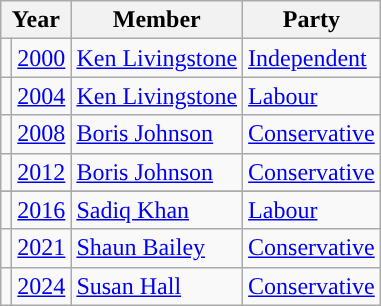<table class="wikitable">
<tr>
<th colspan="2">Year</th>
<th>Member</th>
<th>Party</th>
</tr>
<tr>
<td style="background-color: "></td>
<td><a href='#'>2000</a></td>
<td><a href='#'>Ken Livingstone</a></td>
<td><a href='#'>Independent</a></td>
</tr>
<tr>
<td style="background-color: "></td>
<td><a href='#'>2004</a></td>
<td><a href='#'>Ken Livingstone</a></td>
<td><a href='#'>Labour</a></td>
</tr>
<tr>
<td style="background-color: "></td>
<td><a href='#'>2008</a></td>
<td><a href='#'>Boris Johnson</a></td>
<td><a href='#'>Conservative</a></td>
</tr>
<tr>
<td style="background-color: "></td>
<td><a href='#'>2012</a></td>
<td><a href='#'>Boris Johnson</a></td>
<td><a href='#'>Conservative</a></td>
</tr>
<tr>
</tr>
<tr>
<td style="background-color: "></td>
<td><a href='#'>2016</a></td>
<td><a href='#'>Sadiq Khan</a></td>
<td><a href='#'>Labour</a></td>
</tr>
<tr>
<td style="background-color: "></td>
<td><a href='#'>2021</a></td>
<td><a href='#'>Shaun Bailey</a></td>
<td><a href='#'>Conservative</a></td>
</tr>
<tr>
<td style="background-color: "></td>
<td><a href='#'>2024</a></td>
<td><a href='#'>Susan Hall</a></td>
<td><a href='#'>Conservative</a></td>
</tr>
</table>
